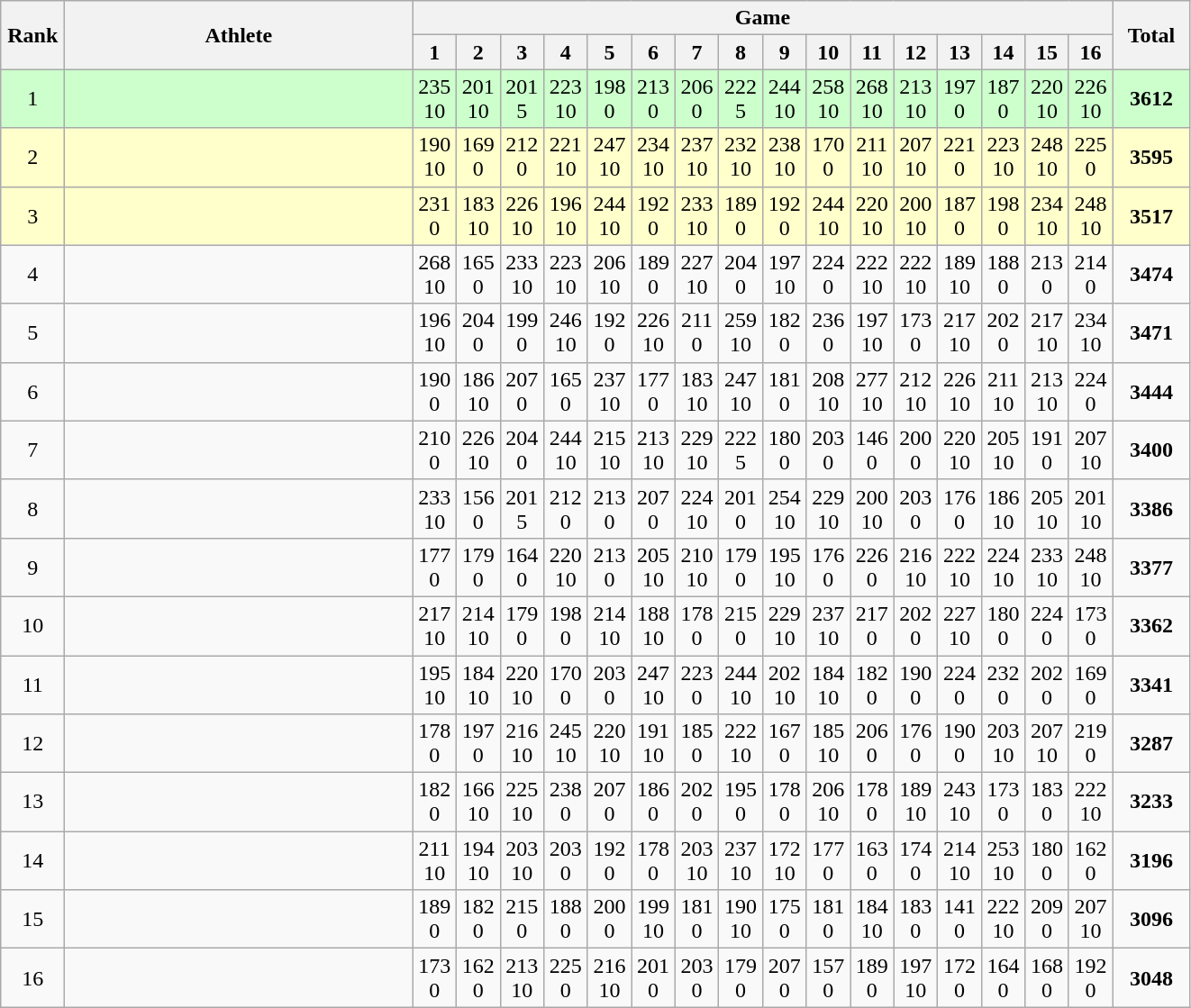<table class=wikitable style="text-align:center">
<tr>
<th rowspan="2" width=40>Rank</th>
<th rowspan="2" width=250>Athlete</th>
<th colspan="16">Game</th>
<th rowspan="2" width=50>Total</th>
</tr>
<tr>
<th width=25>1</th>
<th width=25>2</th>
<th width=25>3</th>
<th width=25>4</th>
<th width=25>5</th>
<th width=25>6</th>
<th width=25>7</th>
<th width=25>8</th>
<th width=25>9</th>
<th width=25>10</th>
<th width=25>11</th>
<th width=25>12</th>
<th width=25>13</th>
<th width=25>14</th>
<th width=25>15</th>
<th width=25>16</th>
</tr>
<tr bgcolor="#ccffcc">
<td>1</td>
<td align="left"></td>
<td>235<br>10</td>
<td>201<br>10</td>
<td>201<br>5</td>
<td>223<br>10</td>
<td>198<br>0</td>
<td>213<br>0</td>
<td>206<br>0</td>
<td>222<br>5</td>
<td>244<br>10</td>
<td>258<br>10</td>
<td>268<br>10</td>
<td>213<br>10</td>
<td>197<br>0</td>
<td>187<br>0</td>
<td>220<br>10</td>
<td>226<br>10</td>
<td><strong>3612</strong></td>
</tr>
<tr bgcolor="#ffffcc">
<td>2</td>
<td align="left"></td>
<td>190<br>10</td>
<td>169<br>0</td>
<td>212<br>0</td>
<td>221<br>10</td>
<td>247<br>10</td>
<td>234<br>10</td>
<td>237<br>10</td>
<td>232<br>10</td>
<td>238<br>10</td>
<td>170<br>0</td>
<td>211<br>10</td>
<td>207<br>10</td>
<td>221<br>0</td>
<td>223<br>10</td>
<td>248<br>10</td>
<td>225<br>0</td>
<td><strong>3595</strong></td>
</tr>
<tr bgcolor="#ffffcc">
<td>3</td>
<td align="left"></td>
<td>231<br>0</td>
<td>183<br>10</td>
<td>226<br>10</td>
<td>196<br>10</td>
<td>244<br>10</td>
<td>192<br>0</td>
<td>233<br>10</td>
<td>189<br>0</td>
<td>192<br>0</td>
<td>244<br>10</td>
<td>220<br>10</td>
<td>200<br>10</td>
<td>187<br>0</td>
<td>198<br>0</td>
<td>234<br>10</td>
<td>248<br>10</td>
<td><strong>3517</strong></td>
</tr>
<tr>
<td>4</td>
<td align="left"></td>
<td>268<br>10</td>
<td>165<br>0</td>
<td>233<br>10</td>
<td>223<br>10</td>
<td>206<br>10</td>
<td>189<br>0</td>
<td>227<br>10</td>
<td>204<br>0</td>
<td>197<br>10</td>
<td>224<br>0</td>
<td>222<br>10</td>
<td>222<br>10</td>
<td>189<br>10</td>
<td>188<br>0</td>
<td>213<br>0</td>
<td>214<br>0</td>
<td><strong>3474</strong></td>
</tr>
<tr>
<td>5</td>
<td align="left"></td>
<td>196<br>10</td>
<td>204<br>0</td>
<td>199<br>0</td>
<td>246<br>10</td>
<td>192<br>0</td>
<td>226<br>10</td>
<td>211<br>0</td>
<td>259<br>10</td>
<td>182<br>0</td>
<td>236<br>0</td>
<td>197<br>10</td>
<td>173<br>0</td>
<td>217<br>10</td>
<td>202<br>0</td>
<td>217<br>10</td>
<td>234<br>10</td>
<td><strong>3471</strong></td>
</tr>
<tr>
<td>6</td>
<td align="left"></td>
<td>190<br>0</td>
<td>186<br>10</td>
<td>207<br>0</td>
<td>165<br>0</td>
<td>237<br>10</td>
<td>177<br>0</td>
<td>183<br>10</td>
<td>247<br>10</td>
<td>181<br>0</td>
<td>208<br>10</td>
<td>277<br>10</td>
<td>212<br>10</td>
<td>226<br>10</td>
<td>211<br>10</td>
<td>213<br>10</td>
<td>224<br>0</td>
<td><strong>3444</strong></td>
</tr>
<tr>
<td>7</td>
<td align="left"></td>
<td>210<br>0</td>
<td>226<br>10</td>
<td>204<br>0</td>
<td>244<br>10</td>
<td>215<br>10</td>
<td>213<br>10</td>
<td>229<br>10</td>
<td>222<br>5</td>
<td>180<br>0</td>
<td>203<br>0</td>
<td>146<br>0</td>
<td>200<br>0</td>
<td>220<br>10</td>
<td>205<br>10</td>
<td>191<br>0</td>
<td>207<br>10</td>
<td><strong>3400</strong></td>
</tr>
<tr>
<td>8</td>
<td align="left"></td>
<td>233<br>10</td>
<td>156<br>0</td>
<td>201<br>5</td>
<td>212<br>0</td>
<td>213<br>0</td>
<td>207<br>0</td>
<td>224<br>10</td>
<td>201<br>0</td>
<td>254<br>10</td>
<td>229<br>10</td>
<td>200<br>10</td>
<td>203<br>0</td>
<td>176<br>0</td>
<td>186<br>10</td>
<td>205<br>10</td>
<td>201<br>10</td>
<td><strong>3386</strong></td>
</tr>
<tr>
<td>9</td>
<td align="left"></td>
<td>177<br>0</td>
<td>179<br>0</td>
<td>164<br>0</td>
<td>220<br>10</td>
<td>213<br>0</td>
<td>205<br>10</td>
<td>210<br>10</td>
<td>179<br>0</td>
<td>195<br>10</td>
<td>176<br>0</td>
<td>226<br>0</td>
<td>216<br>10</td>
<td>222<br>10</td>
<td>224<br>10</td>
<td>233<br>10</td>
<td>248<br>10</td>
<td><strong>3377</strong></td>
</tr>
<tr>
<td>10</td>
<td align="left"></td>
<td>217<br>10</td>
<td>214<br>10</td>
<td>179<br>0</td>
<td>198<br>0</td>
<td>214<br>10</td>
<td>188<br>10</td>
<td>178<br>0</td>
<td>215<br>0</td>
<td>229<br>10</td>
<td>237<br>10</td>
<td>217<br>0</td>
<td>202<br>0</td>
<td>227<br>10</td>
<td>180<br>0</td>
<td>224<br>0</td>
<td>173<br>0</td>
<td><strong>3362</strong></td>
</tr>
<tr>
<td>11</td>
<td align="left"></td>
<td>195<br>10</td>
<td>184<br>10</td>
<td>220<br>10</td>
<td>170<br>0</td>
<td>203<br>0</td>
<td>247<br>10</td>
<td>223<br>0</td>
<td>244<br>10</td>
<td>202<br>10</td>
<td>184<br>10</td>
<td>182<br>0</td>
<td>190<br>0</td>
<td>224<br>0</td>
<td>232<br>0</td>
<td>202<br>0</td>
<td>169<br>0</td>
<td><strong>3341</strong></td>
</tr>
<tr>
<td>12</td>
<td align="left"></td>
<td>178<br>0</td>
<td>197<br>0</td>
<td>216<br>10</td>
<td>245<br>10</td>
<td>220<br>10</td>
<td>191<br>10</td>
<td>185<br>0</td>
<td>222<br>10</td>
<td>167<br>0</td>
<td>185<br>10</td>
<td>206<br>0</td>
<td>176<br>0</td>
<td>190<br>0</td>
<td>203<br>10</td>
<td>207<br>10</td>
<td>219<br>0</td>
<td><strong>3287</strong></td>
</tr>
<tr>
<td>13</td>
<td align="left"></td>
<td>182<br>0</td>
<td>166<br>10</td>
<td>225<br>10</td>
<td>238<br>0</td>
<td>207<br>0</td>
<td>186<br>0</td>
<td>202<br>0</td>
<td>195<br>0</td>
<td>178<br>0</td>
<td>206<br>10</td>
<td>178<br>0</td>
<td>189<br>10</td>
<td>243<br>10</td>
<td>173<br>0</td>
<td>183<br>0</td>
<td>222<br>10</td>
<td><strong>3233</strong></td>
</tr>
<tr>
<td>14</td>
<td align="left"></td>
<td>211<br>10</td>
<td>194<br>10</td>
<td>203<br>10</td>
<td>203<br>0</td>
<td>192<br>0</td>
<td>178<br>0</td>
<td>203<br>10</td>
<td>237<br>10</td>
<td>172<br>10</td>
<td>177<br>0</td>
<td>163<br>0</td>
<td>174<br>0</td>
<td>214<br>10</td>
<td>253<br>10</td>
<td>180<br>0</td>
<td>162<br>0</td>
<td><strong>3196</strong></td>
</tr>
<tr>
<td>15</td>
<td align="left"></td>
<td>189<br>0</td>
<td>182<br>0</td>
<td>215<br>0</td>
<td>188<br>0</td>
<td>200<br>0</td>
<td>199<br>10</td>
<td>181<br>0</td>
<td>190<br>10</td>
<td>175<br>0</td>
<td>181<br>0</td>
<td>184<br>10</td>
<td>183<br>0</td>
<td>141<br>0</td>
<td>222<br>10</td>
<td>209<br>0</td>
<td>207<br>10</td>
<td><strong>3096</strong></td>
</tr>
<tr>
<td>16</td>
<td align="left"></td>
<td>173<br>0</td>
<td>162<br>0</td>
<td>213<br>10</td>
<td>225<br>0</td>
<td>216<br>10</td>
<td>201<br>0</td>
<td>203<br>0</td>
<td>179<br>0</td>
<td>207<br>0</td>
<td>157<br>0</td>
<td>189<br>0</td>
<td>197<br>10</td>
<td>172<br>0</td>
<td>164<br>0</td>
<td>168<br>0</td>
<td>192<br>0</td>
<td><strong>3048</strong></td>
</tr>
</table>
